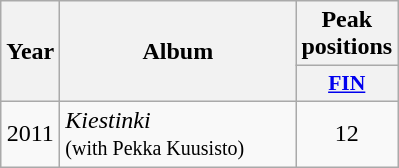<table class="wikitable">
<tr>
<th rowspan="2" width="10">Year</th>
<th rowspan="2" width="150">Album</th>
<th colspan="1" width="20">Peak positions</th>
</tr>
<tr>
<th scope="col" style="width:3em;font-size:90%;"><a href='#'>FIN</a><br></th>
</tr>
<tr>
<td style="text-align:center;">2011</td>
<td><em>Kiestinki</em><br><small>(with Pekka Kuusisto)</small></td>
<td style="text-align:center;">12</td>
</tr>
</table>
